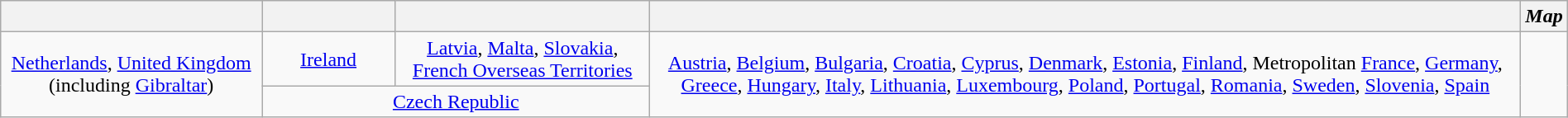<table class="wikitable" style="text-align:center; width:100%;">
<tr align=center>
<th></th>
<th style="width:100px;"></th>
<th></th>
<th></th>
<th><em>Map</em></th>
</tr>
<tr align=center>
<td rowspan=2><a href='#'>Netherlands</a>, <a href='#'>United Kingdom</a> (including <a href='#'>Gibraltar</a>)</td>
<td rowspan=1><a href='#'>Ireland</a></td>
<td rowspan=1><a href='#'>Latvia</a>, <a href='#'>Malta</a>, <a href='#'>Slovakia</a>, <a href='#'>French Overseas Territories</a></td>
<td rowspan=2><a href='#'>Austria</a>, <a href='#'>Belgium</a>, <a href='#'>Bulgaria</a>, <a href='#'>Croatia</a>, <a href='#'>Cyprus</a>, <a href='#'>Denmark</a>, <a href='#'>Estonia</a>, <a href='#'>Finland</a>, Metropolitan <a href='#'>France</a>, <a href='#'>Germany</a>, <a href='#'>Greece</a>, <a href='#'>Hungary</a>, <a href='#'>Italy</a>, <a href='#'>Lithuania</a>, <a href='#'>Luxembourg</a>, <a href='#'>Poland</a>, <a href='#'>Portugal</a>, <a href='#'>Romania</a>, <a href='#'>Sweden</a>, <a href='#'>Slovenia</a>, <a href='#'>Spain</a></td>
<td rowspan=2></td>
</tr>
<tr align=center>
<td colspan=2><a href='#'>Czech Republic</a></td>
</tr>
</table>
